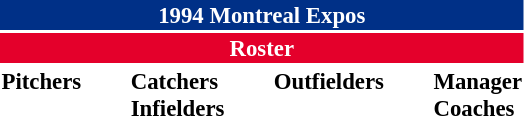<table class="toccolours" style="font-size: 95%;">
<tr>
<th colspan="10" style="background-color: #003087; color: #FFFFFF; text-align: center;">1994 Montreal Expos</th>
</tr>
<tr>
<td colspan="10" style="background-color: #E4002B; color: #FFFFFF; text-align: center;"><strong>Roster</strong></td>
</tr>
<tr>
<td valign="top"><strong>Pitchers</strong><br>














</td>
<td width="25px"></td>
<td valign="top"><strong>Catchers</strong><br>


<strong>Infielders</strong>







</td>
<td width="25px"></td>
<td valign="top"><strong>Outfielders</strong><br>



</td>
<td width="25px"></td>
<td valign="top"><strong>Manager</strong><br>
<strong>Coaches</strong>





</td>
</tr>
</table>
